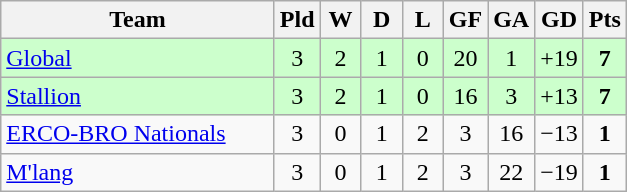<table class="wikitable" style="text-align: center;">
<tr>
<th width="175">Team</th>
<th width="20">Pld</th>
<th width="20">W</th>
<th width="20">D</th>
<th width="20">L</th>
<th width="20">GF</th>
<th width="20">GA</th>
<th width="20">GD</th>
<th width="20">Pts</th>
</tr>
<tr bgcolor=#ccffcc>
<td style="text-align:left;"><a href='#'>Global</a></td>
<td>3</td>
<td>2</td>
<td>1</td>
<td>0</td>
<td>20</td>
<td>1</td>
<td>+19</td>
<td><strong>7</strong></td>
</tr>
<tr bgcolor=#ccffcc>
<td style="text-align:left;"><a href='#'>Stallion</a></td>
<td>3</td>
<td>2</td>
<td>1</td>
<td>0</td>
<td>16</td>
<td>3</td>
<td>+13</td>
<td><strong>7</strong></td>
</tr>
<tr>
<td style="text-align:left;"><a href='#'>ERCO-BRO Nationals</a></td>
<td>3</td>
<td>0</td>
<td>1</td>
<td>2</td>
<td>3</td>
<td>16</td>
<td>−13</td>
<td><strong>1</strong></td>
</tr>
<tr>
<td style="text-align:left;"><a href='#'>M'lang</a></td>
<td>3</td>
<td>0</td>
<td>1</td>
<td>2</td>
<td>3</td>
<td>22</td>
<td>−19</td>
<td><strong>1</strong></td>
</tr>
</table>
